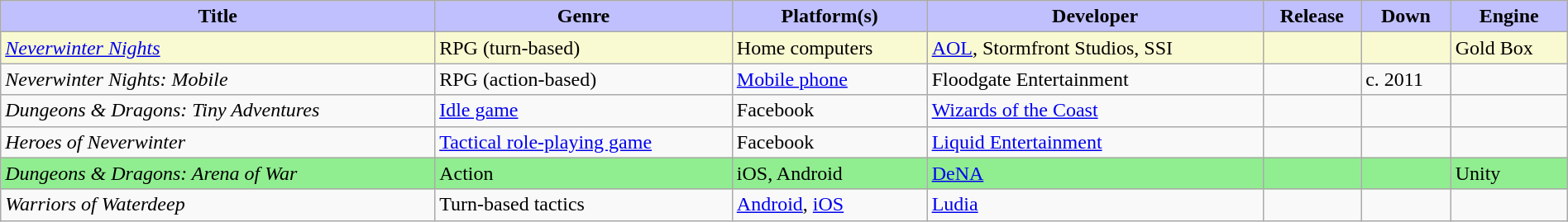<table class="wikitable sortable" style="text-align: left; width: 100%;">
<tr>
<th style="background:#C0C0FF;">Title</th>
<th style="background:#C0C0FF;">Genre</th>
<th style="background:#C0C0FF;">Platform(s)</th>
<th style="background:#C0C0FF;">Developer</th>
<th style="background:#C0C0FF;">Release</th>
<th style="background:#C0C0FF;">Down</th>
<th style="background:#C0C0FF;">Engine</th>
</tr>
<tr style="background-color:LightGoldenrodYellow;">
<td><em><a href='#'>Neverwinter Nights</a></em></td>
<td>RPG (turn-based)</td>
<td>Home computers</td>
<td><a href='#'>AOL</a>, Stormfront Studios, SSI</td>
<td></td>
<td></td>
<td>Gold Box</td>
</tr>
<tr>
<td><em>Neverwinter Nights: Mobile</em></td>
<td>RPG (action-based)</td>
<td><a href='#'>Mobile phone</a></td>
<td>Floodgate Entertainment</td>
<td></td>
<td>c. 2011</td>
<td></td>
</tr>
<tr>
<td><em>Dungeons & Dragons: Tiny Adventures</em></td>
<td><a href='#'>Idle game</a></td>
<td>Facebook</td>
<td><a href='#'>Wizards of the Coast</a></td>
<td></td>
<td></td>
<td></td>
</tr>
<tr>
<td><em>Heroes of Neverwinter</em></td>
<td><a href='#'>Tactical role-playing game</a></td>
<td>Facebook</td>
<td><a href='#'>Liquid Entertainment</a></td>
<td></td>
<td></td>
<td></td>
</tr>
<tr style="background-color:LightGreen;">
<td><em>Dungeons & Dragons: Arena of War</em></td>
<td>Action</td>
<td>iOS, Android</td>
<td><a href='#'>DeNA</a></td>
<td></td>
<td></td>
<td>Unity</td>
</tr>
<tr>
<td><em>Warriors of Waterdeep</em></td>
<td>Turn-based tactics</td>
<td><a href='#'>Android</a>, <a href='#'>iOS</a></td>
<td><a href='#'>Ludia</a></td>
<td></td>
<td></td>
<td></td>
</tr>
</table>
